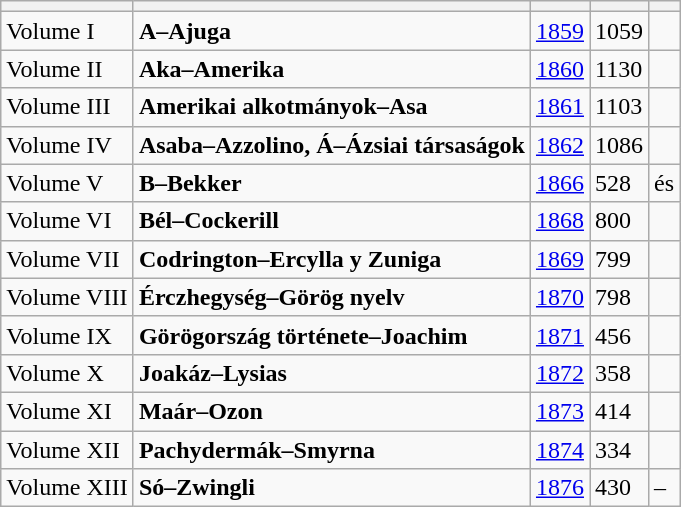<table class="wikitable sortable">
<tr>
<th></th>
<th></th>
<th></th>
<th></th>
<th></th>
</tr>
<tr>
<td>Volume I</td>
<td><strong>A–Ajuga</strong></td>
<td><a href='#'>1859</a></td>
<td>1059</td>
<td></td>
</tr>
<tr>
<td>Volume II</td>
<td><strong>Aka–Amerika</strong></td>
<td><a href='#'>1860</a></td>
<td>1130</td>
<td></td>
</tr>
<tr>
<td>Volume III</td>
<td><strong>Amerikai alkotmányok–Asa</strong></td>
<td><a href='#'>1861</a></td>
<td>1103</td>
<td></td>
</tr>
<tr>
<td>Volume IV</td>
<td><strong>Asaba–Azzolino, Á–Ázsiai társaságok </strong></td>
<td><a href='#'>1862</a></td>
<td>1086</td>
<td></td>
</tr>
<tr>
<td>Volume V</td>
<td><strong>B–Bekker</strong></td>
<td><a href='#'>1866</a></td>
<td>528</td>
<td> és </td>
</tr>
<tr>
<td>Volume VI</td>
<td><strong>Bél–Cockerill</strong></td>
<td><a href='#'>1868</a></td>
<td>800</td>
<td></td>
</tr>
<tr>
<td>Volume VII</td>
<td><strong>Codrington–Ercylla y Zuniga</strong></td>
<td><a href='#'>1869</a></td>
<td>799</td>
<td></td>
</tr>
<tr>
<td>Volume VIII</td>
<td><strong>Érczhegység–Görög nyelv</strong></td>
<td><a href='#'>1870</a></td>
<td>798</td>
<td></td>
</tr>
<tr>
<td>Volume IX</td>
<td><strong>Görögország története–Joachim</strong></td>
<td><a href='#'>1871</a></td>
<td>456</td>
<td></td>
</tr>
<tr>
<td>Volume X</td>
<td><strong>Joakáz–Lysias</strong></td>
<td><a href='#'>1872</a></td>
<td>358</td>
<td></td>
</tr>
<tr>
<td>Volume XI</td>
<td><strong>Maár–Ozon</strong></td>
<td><a href='#'>1873</a></td>
<td>414</td>
<td></td>
</tr>
<tr>
<td>Volume XII</td>
<td><strong>Pachydermák–Smyrna</strong></td>
<td><a href='#'>1874</a></td>
<td>334</td>
<td></td>
</tr>
<tr>
<td>Volume XIII</td>
<td><strong>Só–Zwingli</strong></td>
<td><a href='#'>1876</a></td>
<td>430</td>
<td>–</td>
</tr>
</table>
